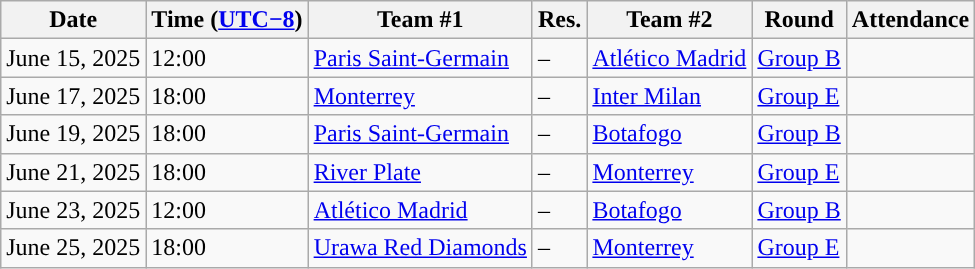<table class="wikitable sortable">
<tr>
<th style="text-align:center;">Date</th>
<th style="text-align:center;">Time (<a href='#'>UTC−8</a>)</th>
<th style="text-align:center;">Team #1</th>
<th style="text-align:center;">Res.</th>
<th style="text-align:center;">Team #2</th>
<th style="text-align:center;">Round</th>
<th>Attendance</th>
</tr>
<tr>
<td>June 15, 2025</td>
<td>12:00</td>
<td><a href='#'>Paris Saint-Germain</a> </td>
<td>–</td>
<td> <a href='#'>Atlético Madrid</a></td>
<td><a href='#'>Group B</a></td>
<td></td>
</tr>
<tr>
<td>June 17, 2025</td>
<td>18:00</td>
<td><a href='#'>Monterrey</a> </td>
<td>–</td>
<td> <a href='#'>Inter Milan</a></td>
<td><a href='#'>Group E</a></td>
<td></td>
</tr>
<tr>
<td>June 19, 2025</td>
<td>18:00</td>
<td><a href='#'>Paris Saint-Germain</a> </td>
<td>–</td>
<td> <a href='#'>Botafogo</a></td>
<td><a href='#'>Group B</a></td>
<td></td>
</tr>
<tr>
<td>June 21, 2025</td>
<td>18:00</td>
<td><a href='#'>River Plate</a> </td>
<td>–</td>
<td> <a href='#'>Monterrey</a></td>
<td><a href='#'>Group E</a></td>
<td></td>
</tr>
<tr>
<td>June 23, 2025</td>
<td>12:00</td>
<td><a href='#'>Atlético Madrid</a> </td>
<td>–</td>
<td> <a href='#'>Botafogo</a></td>
<td><a href='#'>Group B</a></td>
<td></td>
</tr>
<tr>
<td>June 25, 2025</td>
<td>18:00</td>
<td><a href='#'>Urawa Red Diamonds</a> </td>
<td>–</td>
<td> <a href='#'>Monterrey</a></td>
<td><a href='#'>Group E</a></td>
<td></td>
</tr>
</table>
